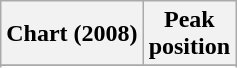<table class="wikitable sortable plainrowheaders">
<tr>
<th scope="col">Chart (2008)</th>
<th scope="col">Peak<br>position</th>
</tr>
<tr>
</tr>
<tr>
</tr>
<tr>
</tr>
<tr>
</tr>
</table>
